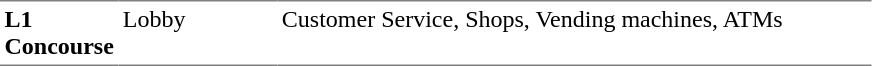<table table border=0 cellspacing=0 cellpadding=3>
<tr>
<td style="border-bottom:solid 1px gray; border-top:solid 1px gray;" valign=top width=50><strong>L1<br>Concourse</strong></td>
<td style="border-bottom:solid 1px gray; border-top:solid 1px gray;" valign=top width=100>Lobby</td>
<td style="border-bottom:solid 1px gray; border-top:solid 1px gray;" valign=top width=390>Customer Service, Shops, Vending machines, ATMs</td>
</tr>
</table>
